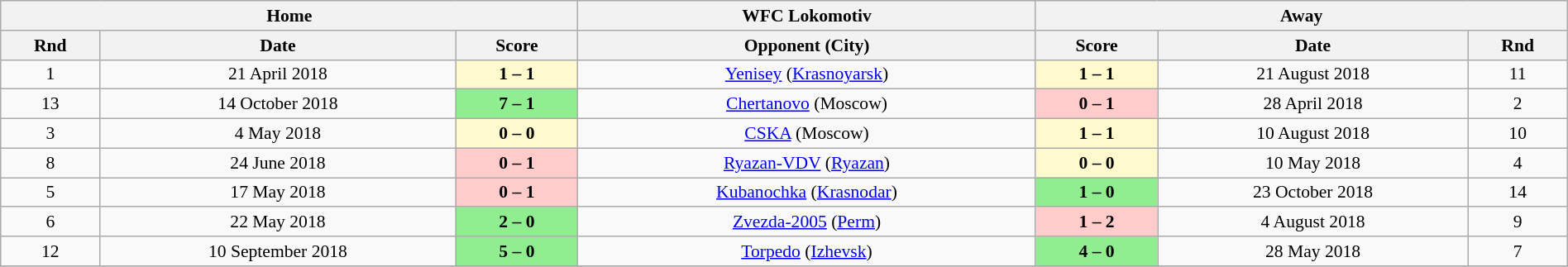<table class="wikitable" style="text-align:center; font-size:90%; width:100%;">
<tr>
<th colspan="3"  style=text-align:center;">Home</th>
<th style=text-align:center;">WFC Lokomotiv</th>
<th colspan="3"  style=text-align:center;">Away</th>
</tr>
<tr>
<th style=text-align:center;">Rnd</th>
<th style=text-align:center;">Date</th>
<th style=text-align:center;">Score</th>
<th style=text-align:center;">Opponent (City)</th>
<th style=text-align:center;">Score</th>
<th style=text-align:center;">Date</th>
<th style=text-align:center;">Rnd</th>
</tr>
<tr>
<td>1</td>
<td>21 April 2018</td>
<td bgcolor=FFFACD><strong>1 – 1</strong></td>
<td><a href='#'>Yenisey</a> (<a href='#'>Krasnoyarsk</a>)</td>
<td bgcolor=FFFACD><strong>1 – 1</strong></td>
<td>21 August 2018</td>
<td>11</td>
</tr>
<tr>
<td>13</td>
<td>14 October 2018</td>
<td bgcolor=90EE90><strong>7 – 1</strong></td>
<td><a href='#'>Chertanovo</a> (Moscow)</td>
<td bgcolor=FFCCCB><strong>0 – 1</strong></td>
<td>28 April 2018</td>
<td>2</td>
</tr>
<tr>
<td>3</td>
<td>4 May 2018</td>
<td bgcolor=FFFACD><strong>0 – 0</strong></td>
<td><a href='#'>CSKA</a> (Moscow)</td>
<td bgcolor=FFFACD><strong>1 – 1</strong></td>
<td>10 August 2018</td>
<td>10</td>
</tr>
<tr>
<td>8</td>
<td>24 June 2018</td>
<td bgcolor=FFCCCB><strong>0 – 1</strong></td>
<td><a href='#'>Ryazan-VDV</a> (<a href='#'>Ryazan</a>)</td>
<td bgcolor=FFFACD><strong>0 – 0</strong></td>
<td>10 May 2018</td>
<td>4</td>
</tr>
<tr>
<td>5</td>
<td>17 May 2018</td>
<td bgcolor=FFCCCB><strong>0 – 1</strong></td>
<td><a href='#'>Kubanochka</a> (<a href='#'>Krasnodar</a>)</td>
<td bgcolor=90EE90><strong>1 – 0</strong></td>
<td>23 October 2018</td>
<td>14</td>
</tr>
<tr>
<td>6</td>
<td>22 May 2018</td>
<td bgcolor=90EE90><strong>2 – 0</strong></td>
<td><a href='#'>Zvezda-2005</a> (<a href='#'>Perm</a>)</td>
<td bgcolor=FFCCCB><strong>1 – 2</strong></td>
<td>4 August 2018</td>
<td>9</td>
</tr>
<tr>
<td>12</td>
<td>10 September 2018</td>
<td bgcolor=90EE90><strong>5 – 0</strong></td>
<td><a href='#'>Torpedo</a> (<a href='#'>Izhevsk</a>)</td>
<td bgcolor=90EE90><strong>4 – 0</strong></td>
<td>28 May 2018</td>
<td>7</td>
</tr>
<tr>
</tr>
</table>
